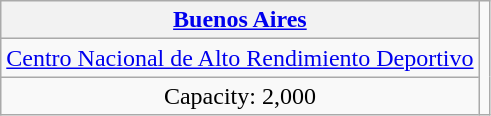<table class="wikitable" style="text-align:center;">
<tr>
<th><a href='#'>Buenos Aires</a></th>
<td rowspan="4"><br></td>
</tr>
<tr>
<td><a href='#'>Centro Nacional de Alto Rendimiento Deportivo</a></td>
</tr>
<tr>
<td>Capacity: 2,000</td>
</tr>
</table>
